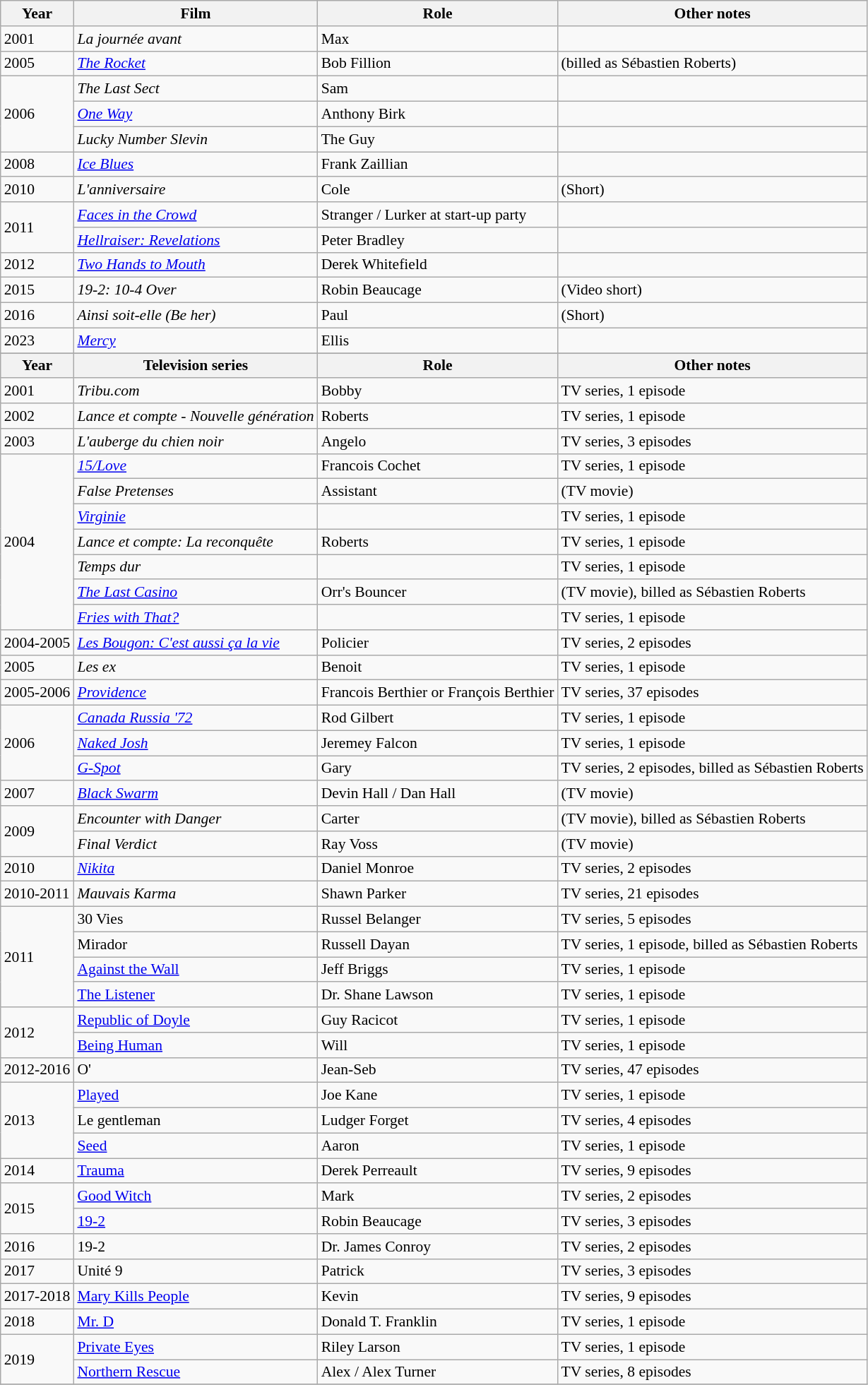<table class="wikitable" style="font-size: 90%;">
<tr>
<th>Year</th>
<th>Film</th>
<th>Role</th>
<th>Other notes</th>
</tr>
<tr>
<td>2001</td>
<td><em>La journée avant</em></td>
<td>Max</td>
<td></td>
</tr>
<tr>
<td>2005</td>
<td><em><a href='#'>The Rocket</a></em></td>
<td>Bob Fillion</td>
<td>(billed as Sébastien Roberts)</td>
</tr>
<tr>
<td rowspan=3>2006</td>
<td><em>The Last Sect</em></td>
<td>Sam</td>
<td></td>
</tr>
<tr>
<td><em><a href='#'>One Way</a></em></td>
<td>Anthony Birk</td>
<td></td>
</tr>
<tr>
<td><em>Lucky Number Slevin</em></td>
<td>The Guy</td>
<td></td>
</tr>
<tr>
<td>2008</td>
<td><em><a href='#'>Ice Blues</a></em></td>
<td>Frank Zaillian</td>
<td></td>
</tr>
<tr>
<td>2010</td>
<td><em>L'anniversaire</em></td>
<td>Cole</td>
<td>(Short)</td>
</tr>
<tr>
<td rowspan=2>2011</td>
<td><em><a href='#'>Faces in the Crowd</a></em></td>
<td>Stranger / Lurker at start-up party</td>
<td></td>
</tr>
<tr>
<td><em><a href='#'>Hellraiser: Revelations</a></em></td>
<td>Peter Bradley</td>
<td></td>
</tr>
<tr>
<td>2012</td>
<td><em><a href='#'>Two Hands to Mouth</a></em></td>
<td>Derek Whitefield</td>
<td></td>
</tr>
<tr>
<td>2015</td>
<td><em>19-2: 10-4 Over</em></td>
<td>Robin Beaucage</td>
<td>(Video short)</td>
</tr>
<tr>
<td>2016</td>
<td><em>Ainsi soit-elle (Be her)</em></td>
<td>Paul</td>
<td>(Short)</td>
</tr>
<tr>
<td>2023</td>
<td><em><a href='#'>Mercy</a></em></td>
<td>Ellis</td>
<td></td>
</tr>
<tr>
</tr>
<tr>
<th>Year</th>
<th>Television series</th>
<th>Role</th>
<th>Other notes</th>
</tr>
<tr>
<td>2001</td>
<td><em>Tribu.com</em></td>
<td>Bobby</td>
<td>TV series, 1 episode</td>
</tr>
<tr>
<td>2002</td>
<td><em>Lance et compte - Nouvelle génération</em></td>
<td>Roberts</td>
<td>TV series, 1 episode</td>
</tr>
<tr>
<td>2003</td>
<td><em>L'auberge du chien noir</em></td>
<td>Angelo</td>
<td>TV series, 3 episodes</td>
</tr>
<tr>
<td rowspan=7>2004</td>
<td><em><a href='#'>15/Love</a></em></td>
<td>Francois Cochet</td>
<td>TV series, 1 episode</td>
</tr>
<tr>
<td><em>False Pretenses</em></td>
<td>Assistant</td>
<td>(TV movie)</td>
</tr>
<tr>
<td><em><a href='#'>Virginie</a></em></td>
<td></td>
<td>TV series, 1 episode</td>
</tr>
<tr>
<td><em>Lance et compte: La reconquête</em></td>
<td>Roberts</td>
<td>TV series, 1 episode</td>
</tr>
<tr>
<td><em>Temps dur</em></td>
<td></td>
<td>TV series, 1 episode</td>
</tr>
<tr>
<td><em><a href='#'>The Last Casino</a></em></td>
<td>Orr's Bouncer</td>
<td>(TV movie), billed as Sébastien Roberts</td>
</tr>
<tr>
<td><em><a href='#'>Fries with That?</a></em></td>
<td></td>
<td>TV series, 1 episode</td>
</tr>
<tr>
<td>2004-2005</td>
<td><em><a href='#'>Les Bougon: C'est aussi ça la vie</a></em></td>
<td>Policier</td>
<td>TV series, 2 episodes</td>
</tr>
<tr>
<td>2005</td>
<td><em>Les ex</em></td>
<td>Benoit</td>
<td>TV series, 1 episode</td>
</tr>
<tr>
<td>2005-2006</td>
<td><em><a href='#'>Providence</a></em></td>
<td>Francois Berthier or François Berthier</td>
<td>TV series, 37 episodes</td>
</tr>
<tr>
<td rowspan=3>2006</td>
<td><em><a href='#'>Canada Russia '72</a></em></td>
<td>Rod Gilbert</td>
<td>TV series, 1 episode</td>
</tr>
<tr>
<td><em><a href='#'>Naked Josh</a></em></td>
<td>Jeremey Falcon</td>
<td>TV series, 1 episode</td>
</tr>
<tr>
<td><em><a href='#'>G-Spot</a></em></td>
<td>Gary</td>
<td>TV series, 2 episodes, billed as Sébastien Roberts</td>
</tr>
<tr>
<td>2007</td>
<td><em><a href='#'>Black Swarm</a></em></td>
<td>Devin Hall / Dan Hall</td>
<td>(TV movie)</td>
</tr>
<tr>
<td rowspan=2>2009</td>
<td><em>Encounter with Danger</em></td>
<td>Carter</td>
<td>(TV movie), billed as Sébastien Roberts</td>
</tr>
<tr>
<td><em>Final Verdict</em></td>
<td>Ray Voss</td>
<td>(TV movie)</td>
</tr>
<tr>
<td>2010</td>
<td><em><a href='#'>Nikita</a></em></td>
<td>Daniel Monroe</td>
<td>TV series, 2 episodes</td>
</tr>
<tr>
<td>2010-2011</td>
<td><em>Mauvais Karma</em></td>
<td>Shawn Parker</td>
<td>TV series, 21 episodes</td>
</tr>
<tr>
<td rowspan=4>2011</td>
<td>30 Vies<em></td>
<td>Russel Belanger</td>
<td>TV series, 5 episodes</td>
</tr>
<tr>
<td></em>Mirador<em></td>
<td>Russell Dayan</td>
<td>TV series, 1 episode, billed as Sébastien Roberts</td>
</tr>
<tr>
<td></em><a href='#'>Against the Wall</a><em></td>
<td>Jeff Briggs</td>
<td>TV series, 1 episode</td>
</tr>
<tr>
<td></em><a href='#'>The Listener</a><em></td>
<td>Dr. Shane Lawson</td>
<td>TV series, 1 episode</td>
</tr>
<tr>
<td rowspan=2>2012</td>
<td></em><a href='#'>Republic of Doyle</a><em></td>
<td>Guy Racicot</td>
<td>TV series, 1 episode</td>
</tr>
<tr>
<td></em><a href='#'>Being Human</a><em></td>
<td>Will</td>
<td>TV series, 1 episode</td>
</tr>
<tr>
<td>2012-2016</td>
<td></em> O' <em></td>
<td>Jean-Seb</td>
<td>TV series, 47 episodes</td>
</tr>
<tr>
<td rowspan=3>2013</td>
<td></em><a href='#'>Played</a><em></td>
<td>Joe Kane</td>
<td>TV series, 1 episode</td>
</tr>
<tr>
<td></em>Le gentleman<em></td>
<td>Ludger Forget</td>
<td>TV series, 4 episodes</td>
</tr>
<tr>
<td></em><a href='#'>Seed</a><em></td>
<td>Aaron</td>
<td>TV series, 1 episode</td>
</tr>
<tr>
<td>2014</td>
<td></em><a href='#'>Trauma</a><em></td>
<td>Derek Perreault</td>
<td>TV series, 9 episodes</td>
</tr>
<tr>
<td rowspan=2>2015</td>
<td></em><a href='#'>Good Witch</a><em></td>
<td>Mark</td>
<td>TV series, 2 episodes</td>
</tr>
<tr>
<td></em><a href='#'>19-2</a><em></td>
<td>Robin Beaucage</td>
<td>TV series, 3 episodes</td>
</tr>
<tr>
<td>2016</td>
<td></em>19-2<em></td>
<td>Dr. James Conroy</td>
<td>TV series, 2 episodes</td>
</tr>
<tr>
<td>2017</td>
<td></em>Unité 9<em></td>
<td>Patrick</td>
<td>TV series, 3 episodes</td>
</tr>
<tr>
<td>2017-2018</td>
<td></em><a href='#'>Mary Kills People</a><em></td>
<td>Kevin</td>
<td>TV series, 9 episodes</td>
</tr>
<tr>
<td>2018</td>
<td></em><a href='#'>Mr. D</a><em></td>
<td>Donald T. Franklin</td>
<td>TV series, 1 episode</td>
</tr>
<tr>
<td rowspan=2>2019</td>
<td></em><a href='#'>Private Eyes</a><em></td>
<td>Riley Larson</td>
<td>TV series, 1 episode</td>
</tr>
<tr>
<td></em><a href='#'>Northern Rescue</a><em></td>
<td>Alex / Alex Turner</td>
<td>TV series, 8 episodes</td>
</tr>
<tr>
</tr>
</table>
